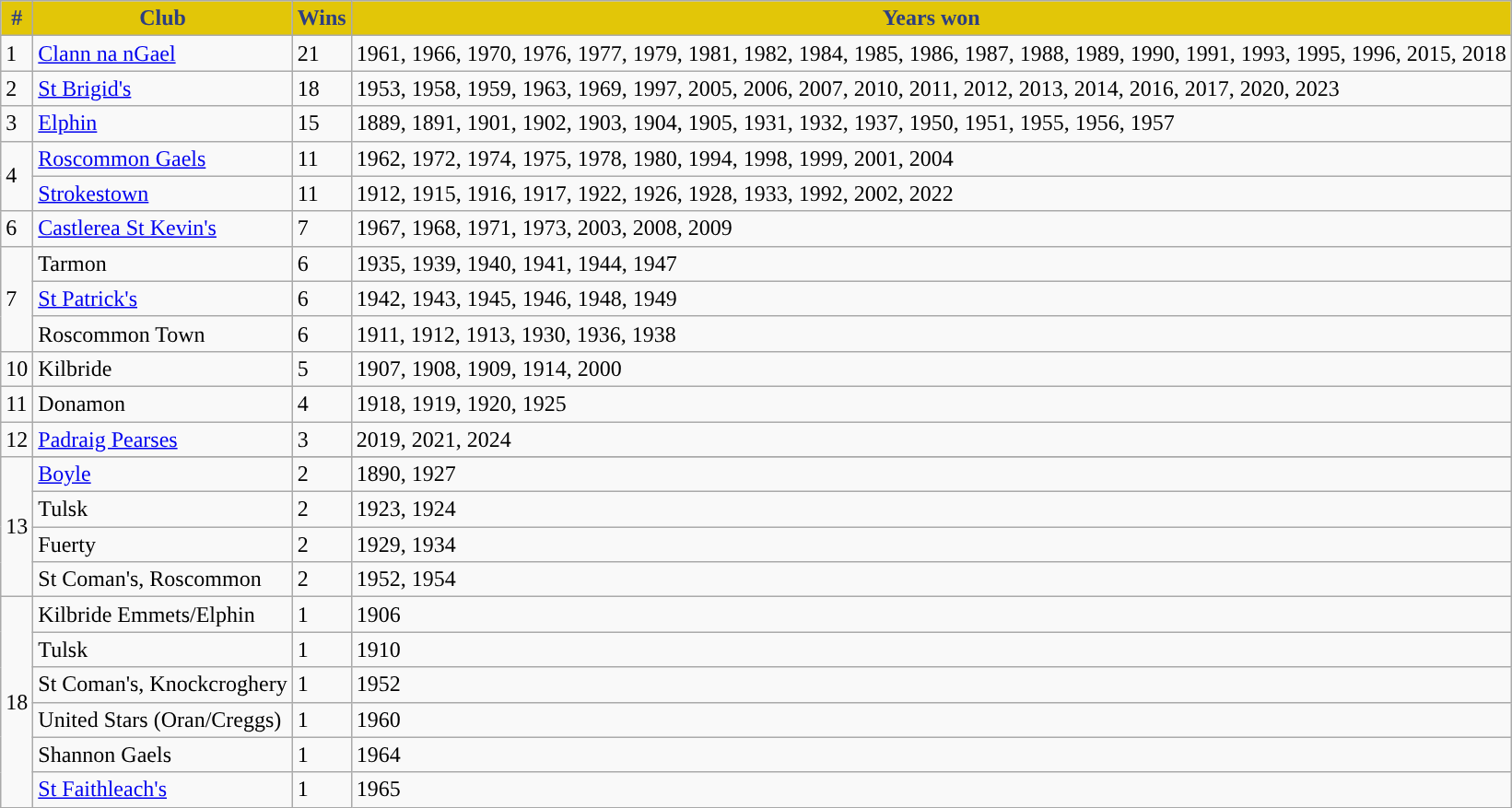<table class="wikitable">
<tr>
<th style="background:#E2C608;color:#2D3E82;">#</th>
<th style="background:#E2C608;color:#2D3E82;">Club</th>
<th style="background:#E2C608;color:#2D3E82;">Wins</th>
<th style="background:#E2C608;color:#2D3E82;">Years won</th>
</tr>
<tr>
<td>1</td>
<td><a href='#'>Clann na nGael</a></td>
<td>21</td>
<td>1961, 1966, 1970, 1976, 1977, 1979, 1981, 1982, 1984, 1985, 1986, 1987, 1988, 1989, 1990, 1991, 1993, 1995, 1996, 2015, 2018</td>
</tr>
<tr>
<td>2</td>
<td><a href='#'>St Brigid's</a></td>
<td>18</td>
<td>1953, 1958, 1959, 1963, 1969, 1997, 2005, 2006, 2007, 2010, 2011, 2012, 2013, 2014, 2016, 2017, 2020, 2023</td>
</tr>
<tr>
<td>3</td>
<td><a href='#'>Elphin</a></td>
<td>15</td>
<td>1889, 1891, 1901, 1902, 1903, 1904, 1905, 1931, 1932, 1937, 1950, 1951, 1955, 1956, 1957</td>
</tr>
<tr>
<td rowspan=2>4</td>
<td><a href='#'>Roscommon Gaels</a></td>
<td>11</td>
<td>1962, 1972, 1974, 1975, 1978, 1980, 1994, 1998, 1999, 2001, 2004</td>
</tr>
<tr>
<td><a href='#'>Strokestown</a></td>
<td>11</td>
<td>1912, 1915, 1916, 1917, 1922, 1926, 1928, 1933, 1992, 2002, 2022</td>
</tr>
<tr>
<td>6</td>
<td><a href='#'>Castlerea St Kevin's</a></td>
<td>7</td>
<td>1967, 1968, 1971, 1973, 2003, 2008, 2009</td>
</tr>
<tr>
<td rowspan=3>7</td>
<td>Tarmon</td>
<td>6</td>
<td>1935, 1939, 1940, 1941, 1944, 1947</td>
</tr>
<tr>
<td><a href='#'>St Patrick's</a></td>
<td>6</td>
<td>1942, 1943, 1945, 1946, 1948, 1949</td>
</tr>
<tr>
<td>Roscommon Town</td>
<td>6</td>
<td>1911, 1912, 1913, 1930, 1936, 1938</td>
</tr>
<tr>
<td>10</td>
<td>Kilbride</td>
<td>5</td>
<td>1907, 1908, 1909, 1914, 2000</td>
</tr>
<tr>
<td>11</td>
<td>Donamon</td>
<td>4</td>
<td>1918, 1919, 1920, 1925</td>
</tr>
<tr>
<td>12</td>
<td><a href='#'>Padraig Pearses</a></td>
<td>3</td>
<td>2019, 2021, 2024</td>
</tr>
<tr>
<td rowspan= 5>13</td>
</tr>
<tr>
<td><a href='#'>Boyle</a></td>
<td>2</td>
<td>1890, 1927</td>
</tr>
<tr>
<td>Tulsk</td>
<td>2</td>
<td>1923, 1924</td>
</tr>
<tr>
<td>Fuerty</td>
<td>2</td>
<td>1929, 1934</td>
</tr>
<tr>
<td>St Coman's, Roscommon</td>
<td>2</td>
<td>1952, 1954</td>
</tr>
<tr>
<td rowspan=8>18</td>
<td>Kilbride Emmets/Elphin</td>
<td>1</td>
<td>1906</td>
</tr>
<tr>
<td>Tulsk</td>
<td>1</td>
<td>1910</td>
</tr>
<tr>
<td>St Coman's, Knockcroghery</td>
<td>1</td>
<td>1952</td>
</tr>
<tr>
<td>United Stars (Oran/Creggs)</td>
<td>1</td>
<td>1960</td>
</tr>
<tr>
<td>Shannon Gaels</td>
<td>1</td>
<td>1964</td>
</tr>
<tr>
<td><a href='#'>St Faithleach's</a></td>
<td>1</td>
<td>1965</td>
</tr>
</table>
